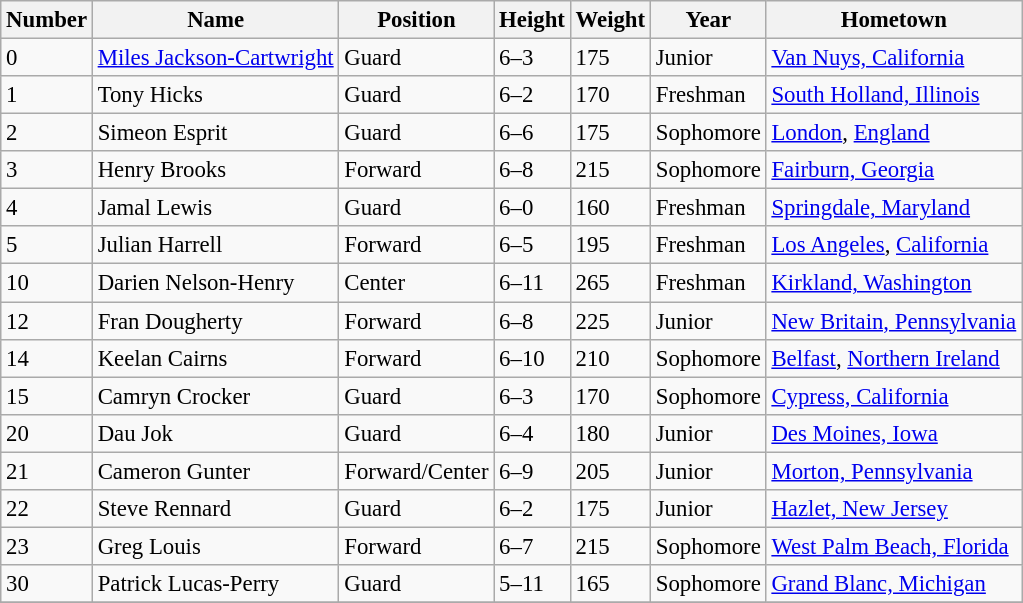<table class="wikitable" style="font-size: 95%;">
<tr>
<th>Number</th>
<th>Name</th>
<th>Position</th>
<th>Height</th>
<th>Weight</th>
<th>Year</th>
<th>Hometown</th>
</tr>
<tr>
<td>0</td>
<td><a href='#'>Miles Jackson-Cartwright</a></td>
<td>Guard</td>
<td>6–3</td>
<td>175</td>
<td>Junior</td>
<td><a href='#'>Van Nuys, California</a></td>
</tr>
<tr>
<td>1</td>
<td>Tony Hicks</td>
<td>Guard</td>
<td>6–2</td>
<td>170</td>
<td>Freshman</td>
<td><a href='#'>South Holland, Illinois</a></td>
</tr>
<tr>
<td>2</td>
<td>Simeon Esprit</td>
<td>Guard</td>
<td>6–6</td>
<td>175</td>
<td>Sophomore</td>
<td><a href='#'>London</a>, <a href='#'>England</a></td>
</tr>
<tr>
<td>3</td>
<td>Henry Brooks</td>
<td>Forward</td>
<td>6–8</td>
<td>215</td>
<td>Sophomore</td>
<td><a href='#'>Fairburn, Georgia</a></td>
</tr>
<tr>
<td>4</td>
<td>Jamal Lewis</td>
<td>Guard</td>
<td>6–0</td>
<td>160</td>
<td>Freshman</td>
<td><a href='#'>Springdale, Maryland</a></td>
</tr>
<tr>
<td>5</td>
<td>Julian Harrell</td>
<td>Forward</td>
<td>6–5</td>
<td>195</td>
<td>Freshman</td>
<td><a href='#'>Los Angeles</a>, <a href='#'>California</a></td>
</tr>
<tr>
<td>10</td>
<td>Darien Nelson-Henry</td>
<td>Center</td>
<td>6–11</td>
<td>265</td>
<td>Freshman</td>
<td><a href='#'>Kirkland, Washington</a></td>
</tr>
<tr>
<td>12</td>
<td>Fran Dougherty</td>
<td>Forward</td>
<td>6–8</td>
<td>225</td>
<td>Junior</td>
<td><a href='#'>New Britain, Pennsylvania</a></td>
</tr>
<tr>
<td>14</td>
<td>Keelan Cairns</td>
<td>Forward</td>
<td>6–10</td>
<td>210</td>
<td>Sophomore</td>
<td><a href='#'>Belfast</a>, <a href='#'>Northern Ireland</a></td>
</tr>
<tr>
<td>15</td>
<td>Camryn Crocker</td>
<td>Guard</td>
<td>6–3</td>
<td>170</td>
<td>Sophomore</td>
<td><a href='#'>Cypress, California</a></td>
</tr>
<tr>
<td>20</td>
<td>Dau Jok</td>
<td>Guard</td>
<td>6–4</td>
<td>180</td>
<td>Junior</td>
<td><a href='#'>Des Moines, Iowa</a></td>
</tr>
<tr>
<td>21</td>
<td>Cameron Gunter</td>
<td>Forward/Center</td>
<td>6–9</td>
<td>205</td>
<td>Junior</td>
<td><a href='#'>Morton, Pennsylvania</a></td>
</tr>
<tr>
<td>22</td>
<td>Steve Rennard</td>
<td>Guard</td>
<td>6–2</td>
<td>175</td>
<td>Junior</td>
<td><a href='#'>Hazlet, New Jersey</a></td>
</tr>
<tr>
<td>23</td>
<td>Greg Louis</td>
<td>Forward</td>
<td>6–7</td>
<td>215</td>
<td>Sophomore</td>
<td><a href='#'>West Palm Beach, Florida</a></td>
</tr>
<tr>
<td>30</td>
<td>Patrick Lucas-Perry</td>
<td>Guard</td>
<td>5–11</td>
<td>165</td>
<td>Sophomore</td>
<td><a href='#'>Grand Blanc, Michigan</a></td>
</tr>
<tr>
</tr>
</table>
